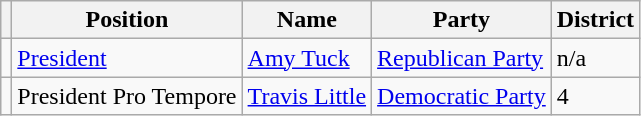<table class="wikitable">
<tr>
<th></th>
<th>Position</th>
<th>Name</th>
<th>Party</th>
<th>District</th>
</tr>
<tr>
<td></td>
<td><a href='#'>President</a></td>
<td><a href='#'>Amy Tuck</a></td>
<td><a href='#'>Republican Party</a></td>
<td>n/a</td>
</tr>
<tr>
<td></td>
<td>President Pro Tempore</td>
<td><a href='#'>Travis Little</a></td>
<td><a href='#'>Democratic Party</a></td>
<td>4</td>
</tr>
</table>
